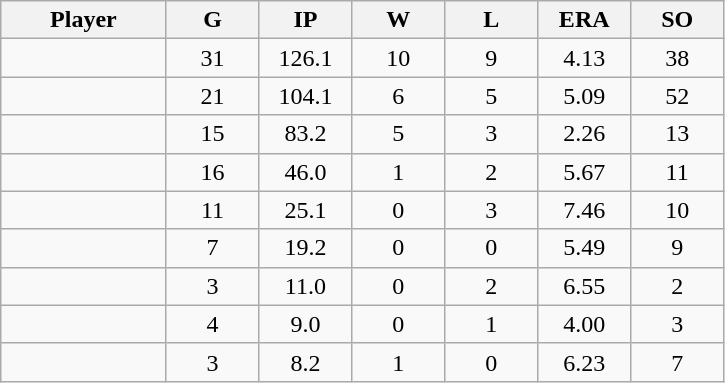<table class="wikitable sortable">
<tr>
<th bgcolor="#DDDDFF" width="16%">Player</th>
<th bgcolor="#DDDDFF" width="9%">G</th>
<th bgcolor="#DDDDFF" width="9%">IP</th>
<th bgcolor="#DDDDFF" width="9%">W</th>
<th bgcolor="#DDDDFF" width="9%">L</th>
<th bgcolor="#DDDDFF" width="9%">ERA</th>
<th bgcolor="#DDDDFF" width="9%">SO</th>
</tr>
<tr align="center">
<td></td>
<td>31</td>
<td>126.1</td>
<td>10</td>
<td>9</td>
<td>4.13</td>
<td>38</td>
</tr>
<tr align="center">
<td></td>
<td>21</td>
<td>104.1</td>
<td>6</td>
<td>5</td>
<td>5.09</td>
<td>52</td>
</tr>
<tr align="center">
<td></td>
<td>15</td>
<td>83.2</td>
<td>5</td>
<td>3</td>
<td>2.26</td>
<td>13</td>
</tr>
<tr align="center">
<td></td>
<td>16</td>
<td>46.0</td>
<td>1</td>
<td>2</td>
<td>5.67</td>
<td>11</td>
</tr>
<tr align="center">
<td></td>
<td>11</td>
<td>25.1</td>
<td>0</td>
<td>3</td>
<td>7.46</td>
<td>10</td>
</tr>
<tr align="center">
<td></td>
<td>7</td>
<td>19.2</td>
<td>0</td>
<td>0</td>
<td>5.49</td>
<td>9</td>
</tr>
<tr align="center">
<td></td>
<td>3</td>
<td>11.0</td>
<td>0</td>
<td>2</td>
<td>6.55</td>
<td>2</td>
</tr>
<tr align="center">
<td></td>
<td>4</td>
<td>9.0</td>
<td>0</td>
<td>1</td>
<td>4.00</td>
<td>3</td>
</tr>
<tr align="center">
<td></td>
<td>3</td>
<td>8.2</td>
<td>1</td>
<td>0</td>
<td>6.23</td>
<td>7</td>
</tr>
</table>
